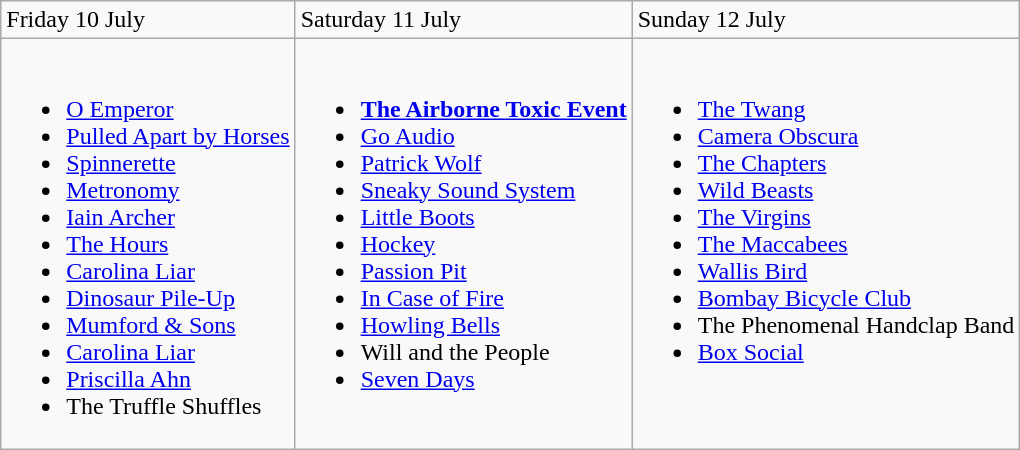<table class="wikitable">
<tr>
<td>Friday 10 July</td>
<td>Saturday 11 July</td>
<td>Sunday 12 July</td>
</tr>
<tr valign="top">
<td><br><ul><li><a href='#'>O Emperor</a></li><li><a href='#'>Pulled Apart by Horses</a></li><li><a href='#'>Spinnerette</a></li><li><a href='#'>Metronomy</a></li><li><a href='#'>Iain Archer</a></li><li><a href='#'>The Hours</a></li><li><a href='#'>Carolina Liar</a></li><li><a href='#'>Dinosaur Pile-Up</a></li><li><a href='#'>Mumford & Sons</a></li><li><a href='#'>Carolina Liar</a></li><li><a href='#'>Priscilla Ahn</a></li><li>The Truffle Shuffles</li></ul></td>
<td><br><ul><li><strong><a href='#'>The Airborne Toxic Event</a></strong></li><li><a href='#'>Go Audio</a></li><li><a href='#'>Patrick Wolf</a></li><li><a href='#'>Sneaky Sound System</a></li><li><a href='#'>Little Boots</a></li><li><a href='#'>Hockey</a></li><li><a href='#'>Passion Pit</a></li><li><a href='#'>In Case of Fire</a></li><li><a href='#'>Howling Bells</a></li><li>Will and the People</li><li><a href='#'>Seven Days</a></li></ul></td>
<td><br><ul><li><a href='#'>The Twang</a></li><li><a href='#'>Camera Obscura</a></li><li><a href='#'>The Chapters</a></li><li><a href='#'>Wild Beasts</a></li><li><a href='#'>The Virgins</a></li><li><a href='#'>The Maccabees</a></li><li><a href='#'>Wallis Bird</a></li><li><a href='#'>Bombay Bicycle Club</a></li><li>The Phenomenal Handclap Band</li><li><a href='#'>Box Social</a></li></ul></td>
</tr>
</table>
